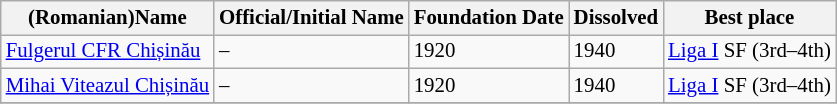<table class="wikitable sortable mw-collapsible" style=" font-size: 87%;">
<tr>
<th>(Romanian)Name</th>
<th>Official/Initial Name</th>
<th>Foundation Date</th>
<th>Dissolved</th>
<th>Best place</th>
</tr>
<tr>
<td><a href='#'>Fulgerul CFR Chișinău</a></td>
<td>–</td>
<td>1920</td>
<td>1940</td>
<td><a href='#'>Liga I</a> SF (3rd–4th)</td>
</tr>
<tr>
<td><a href='#'>Mihai Viteazul Chișinău</a></td>
<td>–</td>
<td>1920</td>
<td>1940</td>
<td><a href='#'>Liga I</a> SF (3rd–4th)</td>
</tr>
<tr>
</tr>
</table>
